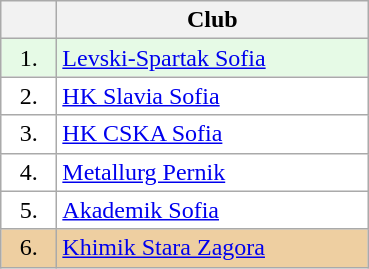<table class="wikitable">
<tr>
<th width="30"></th>
<th width="200">Club</th>
</tr>
<tr bgcolor="#e6fae6" align="center">
<td>1.</td>
<td align="left"><a href='#'>Levski-Spartak Sofia</a></td>
</tr>
<tr bgcolor="#FFFFFF" align="center">
<td>2.</td>
<td align="left"><a href='#'>HK Slavia Sofia</a></td>
</tr>
<tr bgcolor="#FFFFFF" align="center">
<td>3.</td>
<td align="left"><a href='#'>HK CSKA Sofia</a></td>
</tr>
<tr bgcolor="#FFFFFF" align="center">
<td>4.</td>
<td align="left"><a href='#'>Metallurg Pernik</a></td>
</tr>
<tr bgcolor="#FFFFFF" align="center">
<td>5.</td>
<td align="left"><a href='#'>Akademik Sofia</a></td>
</tr>
<tr bgcolor="#EECFA1" align="center">
<td>6.</td>
<td align="left"><a href='#'>Khimik Stara Zagora</a></td>
</tr>
</table>
